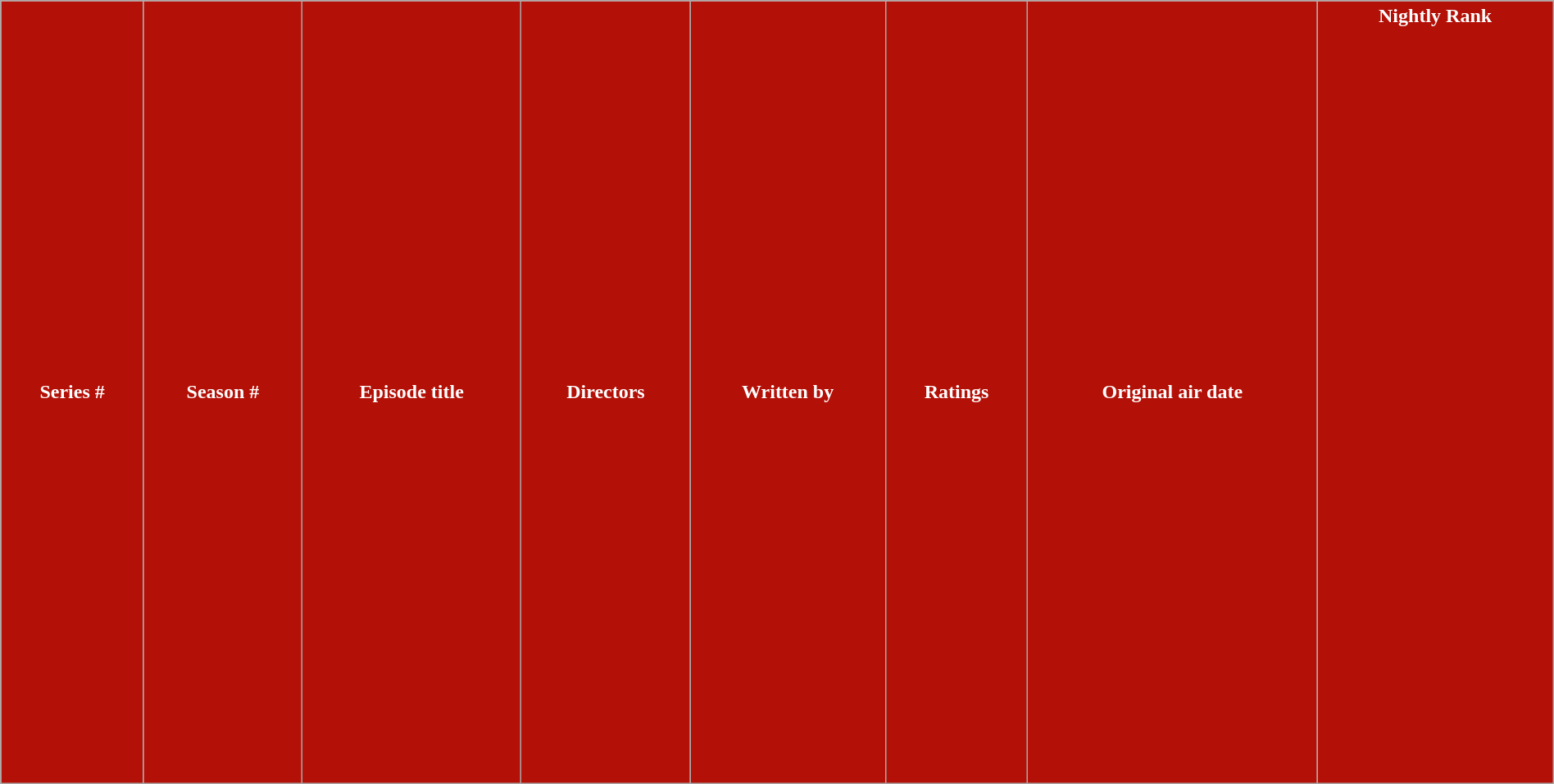<table class="wikitable plainrowheaders" style="width:100%; margin:auto; background:#FFFFF;">
<tr>
<th style="background:#B31007; color:#fff; text-align:center;">Series #</th>
<th ! style="background:#B31007; color:#fff; text-align:center;">Season #</th>
<th ! style="background-color: #B31007; color:#FFF; text-align: center;">Episode title</th>
<th ! style="background-color: #B31007; color:#FFF; text-align: center;">Directors</th>
<th ! style="background:#B31007; color:#fff; text-align:center;">Written by</th>
<th ! style="background:#B31007; color:#fff; text-align:center;">Ratings</th>
<th ! style="background-color:#B31007; color:#fff; text-align: center;">Original air date</th>
<th ! style="background:#B31007; color:#fff; text-align:center;">Nightly Rank<br><br><br><br><br><br><br><br><br><br><br><br><br><br><br><br><br><br><br><br><br><br><br><br><br><br><br><br><br><br><br><br><br><br><br></th>
</tr>
</table>
